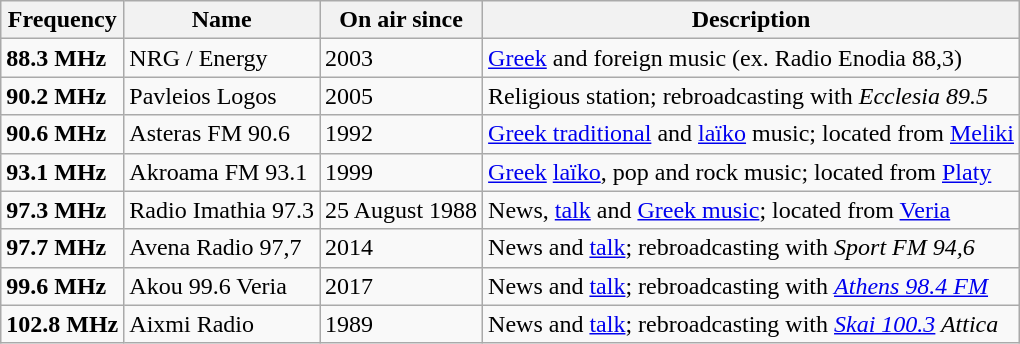<table class="wikitable">
<tr>
<th>Frequency</th>
<th>Name</th>
<th>On air since</th>
<th>Description</th>
</tr>
<tr>
<td><strong>88.3 MHz</strong></td>
<td>NRG / Energy</td>
<td>2003</td>
<td><a href='#'>Greek</a> and foreign music (ex. Radio Enodia 88,3)</td>
</tr>
<tr>
<td><strong>90.2 MHz</strong></td>
<td>Pavleios Logos</td>
<td>2005</td>
<td>Religious station; rebroadcasting with <em>Ecclesia 89.5</em></td>
</tr>
<tr>
<td><strong>90.6 MHz</strong></td>
<td>Asteras FM 90.6</td>
<td>1992</td>
<td><a href='#'>Greek traditional</a> and <a href='#'>laïko</a> music; located from <a href='#'>Meliki</a></td>
</tr>
<tr>
<td><strong>93.1 MHz</strong></td>
<td>Akroama FM 93.1</td>
<td>1999</td>
<td><a href='#'>Greek</a> <a href='#'>laïko</a>, pop and rock music; located from <a href='#'>Platy</a></td>
</tr>
<tr>
<td><strong>97.3 MHz</strong></td>
<td>Radio Imathia 97.3</td>
<td>25 August 1988</td>
<td>News, <a href='#'>talk</a> and <a href='#'>Greek music</a>; located from <a href='#'>Veria</a></td>
</tr>
<tr>
<td><strong>97.7 MHz</strong></td>
<td>Avena Radio 97,7</td>
<td>2014</td>
<td>News and <a href='#'>talk</a>; rebroadcasting with <em>Sport FM 94,6</em></td>
</tr>
<tr>
<td><strong>99.6 MHz</strong></td>
<td>Akou 99.6 Veria</td>
<td>2017</td>
<td>News and <a href='#'>talk</a>; rebroadcasting with <em><a href='#'>Athens 98.4 FM</a></em></td>
</tr>
<tr>
<td><strong>102.8 MHz</strong></td>
<td>Aixmi Radio</td>
<td>1989</td>
<td>News and <a href='#'>talk</a>; rebroadcasting with <em><a href='#'>Skai 100.3</a> Attica</em></td>
</tr>
</table>
